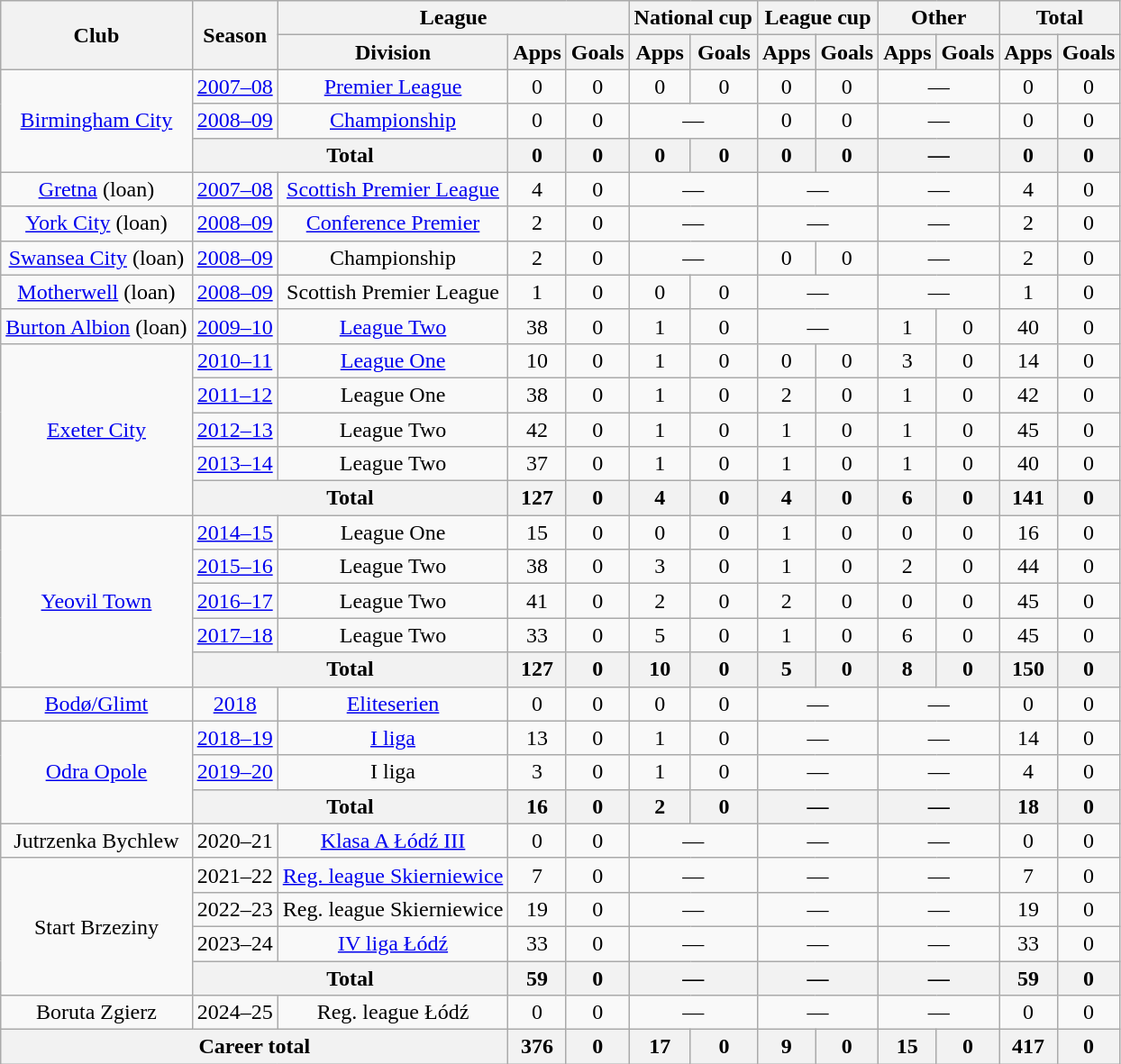<table class=wikitable style="text-align: center">
<tr>
<th rowspan=2>Club</th>
<th rowspan=2>Season</th>
<th colspan=3>League</th>
<th colspan=2>National cup</th>
<th colspan=2>League cup</th>
<th colspan=2>Other</th>
<th colspan=2>Total</th>
</tr>
<tr>
<th>Division</th>
<th>Apps</th>
<th>Goals</th>
<th>Apps</th>
<th>Goals</th>
<th>Apps</th>
<th>Goals</th>
<th>Apps</th>
<th>Goals</th>
<th>Apps</th>
<th>Goals</th>
</tr>
<tr>
<td rowspan=3><a href='#'>Birmingham City</a></td>
<td><a href='#'>2007–08</a></td>
<td><a href='#'>Premier League</a></td>
<td>0</td>
<td>0</td>
<td>0</td>
<td>0</td>
<td>0</td>
<td>0</td>
<td colspan=2>—</td>
<td>0</td>
<td>0</td>
</tr>
<tr>
<td><a href='#'>2008–09</a></td>
<td><a href='#'>Championship</a></td>
<td>0</td>
<td>0</td>
<td colspan=2>—</td>
<td>0</td>
<td>0</td>
<td colspan=2>—</td>
<td>0</td>
<td>0</td>
</tr>
<tr>
<th colspan=2>Total</th>
<th>0</th>
<th>0</th>
<th>0</th>
<th>0</th>
<th>0</th>
<th>0</th>
<th colspan=2>—</th>
<th>0</th>
<th>0</th>
</tr>
<tr>
<td><a href='#'>Gretna</a> (loan)</td>
<td><a href='#'>2007–08</a></td>
<td><a href='#'>Scottish Premier League</a></td>
<td>4</td>
<td>0</td>
<td colspan=2>—</td>
<td colspan=2>—</td>
<td colspan=2>—</td>
<td>4</td>
<td>0</td>
</tr>
<tr>
<td><a href='#'>York City</a> (loan)</td>
<td><a href='#'>2008–09</a></td>
<td><a href='#'>Conference Premier</a></td>
<td>2</td>
<td>0</td>
<td colspan=2>—</td>
<td colspan=2>—</td>
<td colspan=2>—</td>
<td>2</td>
<td>0</td>
</tr>
<tr>
<td><a href='#'>Swansea City</a> (loan)</td>
<td><a href='#'>2008–09</a></td>
<td>Championship</td>
<td>2</td>
<td>0</td>
<td colspan=2>—</td>
<td>0</td>
<td>0</td>
<td colspan=2>—</td>
<td>2</td>
<td>0</td>
</tr>
<tr>
<td><a href='#'>Motherwell</a> (loan)</td>
<td><a href='#'>2008–09</a></td>
<td>Scottish Premier League</td>
<td>1</td>
<td>0</td>
<td>0</td>
<td>0</td>
<td colspan=2>—</td>
<td colspan=2>—</td>
<td>1</td>
<td>0</td>
</tr>
<tr>
<td><a href='#'>Burton Albion</a> (loan)</td>
<td><a href='#'>2009–10</a></td>
<td><a href='#'>League Two</a></td>
<td>38</td>
<td>0</td>
<td>1</td>
<td>0</td>
<td colspan=2>—</td>
<td>1</td>
<td>0</td>
<td>40</td>
<td>0</td>
</tr>
<tr>
<td rowspan=5><a href='#'>Exeter City</a></td>
<td><a href='#'>2010–11</a></td>
<td><a href='#'>League One</a></td>
<td>10</td>
<td>0</td>
<td>1</td>
<td>0</td>
<td>0</td>
<td>0</td>
<td>3</td>
<td>0</td>
<td>14</td>
<td>0</td>
</tr>
<tr>
<td><a href='#'>2011–12</a></td>
<td>League One</td>
<td>38</td>
<td>0</td>
<td>1</td>
<td>0</td>
<td>2</td>
<td>0</td>
<td>1</td>
<td>0</td>
<td>42</td>
<td>0</td>
</tr>
<tr>
<td><a href='#'>2012–13</a></td>
<td>League Two</td>
<td>42</td>
<td>0</td>
<td>1</td>
<td>0</td>
<td>1</td>
<td>0</td>
<td>1</td>
<td>0</td>
<td>45</td>
<td>0</td>
</tr>
<tr>
<td><a href='#'>2013–14</a></td>
<td>League Two</td>
<td>37</td>
<td>0</td>
<td>1</td>
<td>0</td>
<td>1</td>
<td>0</td>
<td>1</td>
<td>0</td>
<td>40</td>
<td>0</td>
</tr>
<tr>
<th colspan=2>Total</th>
<th>127</th>
<th>0</th>
<th>4</th>
<th>0</th>
<th>4</th>
<th>0</th>
<th>6</th>
<th>0</th>
<th>141</th>
<th>0</th>
</tr>
<tr>
<td rowspan=5><a href='#'>Yeovil Town</a></td>
<td><a href='#'>2014–15</a></td>
<td>League One</td>
<td>15</td>
<td>0</td>
<td>0</td>
<td>0</td>
<td>1</td>
<td>0</td>
<td>0</td>
<td>0</td>
<td>16</td>
<td>0</td>
</tr>
<tr>
<td><a href='#'>2015–16</a></td>
<td>League Two</td>
<td>38</td>
<td>0</td>
<td>3</td>
<td>0</td>
<td>1</td>
<td>0</td>
<td>2</td>
<td>0</td>
<td>44</td>
<td>0</td>
</tr>
<tr>
<td><a href='#'>2016–17</a></td>
<td>League Two</td>
<td>41</td>
<td>0</td>
<td>2</td>
<td>0</td>
<td>2</td>
<td>0</td>
<td>0</td>
<td>0</td>
<td>45</td>
<td>0</td>
</tr>
<tr>
<td><a href='#'>2017–18</a></td>
<td>League Two</td>
<td>33</td>
<td>0</td>
<td>5</td>
<td>0</td>
<td>1</td>
<td>0</td>
<td>6</td>
<td>0</td>
<td>45</td>
<td>0</td>
</tr>
<tr>
<th colspan=2>Total</th>
<th>127</th>
<th>0</th>
<th>10</th>
<th>0</th>
<th>5</th>
<th>0</th>
<th>8</th>
<th>0</th>
<th>150</th>
<th>0</th>
</tr>
<tr>
<td><a href='#'>Bodø/Glimt</a></td>
<td><a href='#'>2018</a></td>
<td><a href='#'>Eliteserien</a></td>
<td>0</td>
<td>0</td>
<td>0</td>
<td>0</td>
<td colspan=2>—</td>
<td colspan=2>—</td>
<td>0</td>
<td>0</td>
</tr>
<tr>
<td rowspan=3><a href='#'>Odra Opole</a></td>
<td><a href='#'>2018–19</a></td>
<td><a href='#'>I liga</a></td>
<td>13</td>
<td>0</td>
<td>1</td>
<td>0</td>
<td colspan=2>—</td>
<td colspan=2>—</td>
<td>14</td>
<td>0</td>
</tr>
<tr>
<td><a href='#'>2019–20</a></td>
<td>I liga</td>
<td>3</td>
<td>0</td>
<td>1</td>
<td>0</td>
<td colspan=2>—</td>
<td colspan=2>—</td>
<td>4</td>
<td>0</td>
</tr>
<tr>
<th colspan=2>Total</th>
<th>16</th>
<th>0</th>
<th>2</th>
<th>0</th>
<th colspan=2>—</th>
<th colspan=2>—</th>
<th>18</th>
<th>0</th>
</tr>
<tr>
<td>Jutrzenka Bychlew</td>
<td>2020–21</td>
<td><a href='#'>Klasa A Łódź III</a></td>
<td>0</td>
<td>0</td>
<td colspan=2>—</td>
<td colspan=2>—</td>
<td colspan=2>—</td>
<td>0</td>
<td>0</td>
</tr>
<tr>
<td rowspan=4>Start Brzeziny</td>
<td>2021–22</td>
<td><a href='#'>Reg. league Skierniewice</a></td>
<td>7</td>
<td>0</td>
<td colspan=2>—</td>
<td colspan=2>—</td>
<td colspan=2>—</td>
<td>7</td>
<td>0</td>
</tr>
<tr>
<td>2022–23</td>
<td>Reg. league Skierniewice</td>
<td>19</td>
<td>0</td>
<td colspan=2>—</td>
<td colspan=2>—</td>
<td colspan=2>—</td>
<td>19</td>
<td>0</td>
</tr>
<tr>
<td>2023–24</td>
<td><a href='#'>IV liga Łódź</a></td>
<td>33</td>
<td>0</td>
<td colspan=2>—</td>
<td colspan=2>—</td>
<td colspan=2>—</td>
<td>33</td>
<td>0</td>
</tr>
<tr>
<th colspan=2>Total</th>
<th>59</th>
<th>0</th>
<th colspan=2>—</th>
<th colspan=2>—</th>
<th colspan=2>—</th>
<th>59</th>
<th>0</th>
</tr>
<tr>
<td>Boruta Zgierz</td>
<td>2024–25</td>
<td>Reg. league Łódź</td>
<td>0</td>
<td>0</td>
<td colspan=2>—</td>
<td colspan=2>—</td>
<td colspan=2>—</td>
<td>0</td>
<td>0</td>
</tr>
<tr>
<th colspan=3>Career total</th>
<th>376</th>
<th>0</th>
<th>17</th>
<th>0</th>
<th>9</th>
<th>0</th>
<th>15</th>
<th>0</th>
<th>417</th>
<th>0</th>
</tr>
</table>
